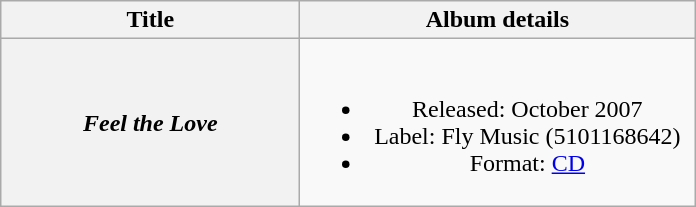<table class="wikitable plainrowheaders" style="text-align:center;">
<tr>
<th scope="col" style="width:12em;">Title</th>
<th scope="col" style="width:16em;">Album details</th>
</tr>
<tr>
<th scope="row"><em>Feel the Love</em></th>
<td><br><ul><li>Released: October 2007</li><li>Label: Fly Music (5101168642)</li><li>Format: <a href='#'>CD</a></li></ul></td>
</tr>
</table>
